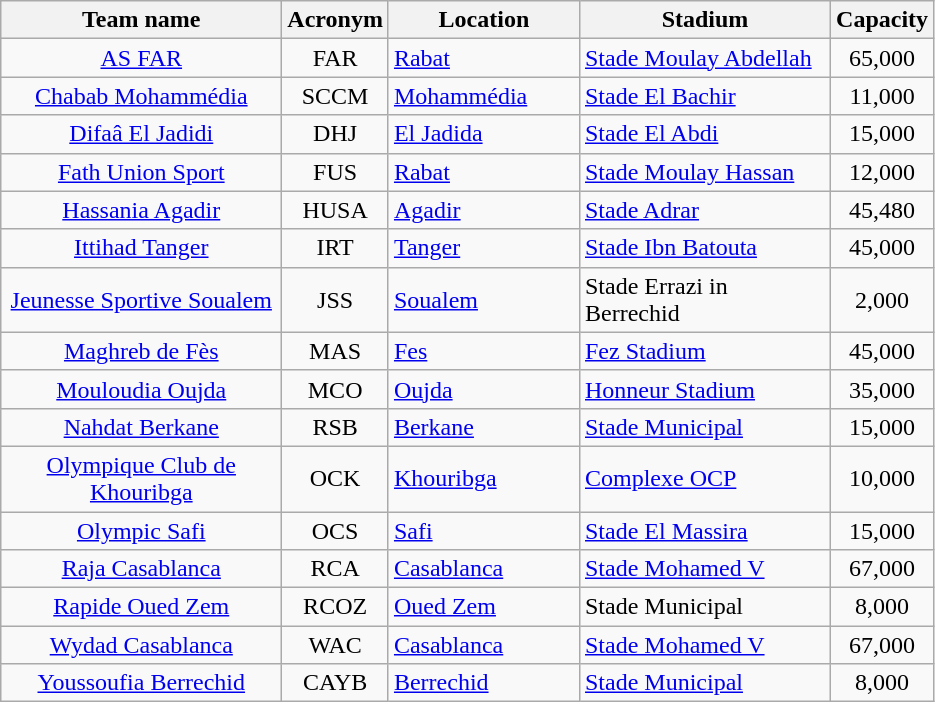<table class="wikitable sortable">
<tr>
<th width="180px">Team name</th>
<th width="45px">Acronym</th>
<th width="120px">Location</th>
<th width="160px">Stadium</th>
<th>Capacity</th>
</tr>
<tr>
<td align="center"><a href='#'>AS FAR</a></td>
<td align="center">FAR</td>
<td><a href='#'>Rabat</a></td>
<td><a href='#'>Stade Moulay Abdellah</a></td>
<td align="center">65,000</td>
</tr>
<tr>
<td align="center"><a href='#'>Chabab Mohammédia</a></td>
<td align="center">SCCM</td>
<td><a href='#'>Mohammédia</a></td>
<td><a href='#'>Stade El Bachir</a></td>
<td align="center">11,000</td>
</tr>
<tr>
<td align="center"><a href='#'>Difaâ El Jadidi</a></td>
<td align="center">DHJ</td>
<td><a href='#'>El Jadida</a></td>
<td><a href='#'>Stade El Abdi</a></td>
<td align="center">15,000</td>
</tr>
<tr>
<td align="center"><a href='#'>Fath Union Sport</a></td>
<td align="center">FUS</td>
<td><a href='#'>Rabat</a></td>
<td><a href='#'>Stade Moulay Hassan</a></td>
<td align="center">12,000</td>
</tr>
<tr>
<td align="center"><a href='#'>Hassania Agadir</a></td>
<td align="center">HUSA</td>
<td><a href='#'>Agadir</a></td>
<td><a href='#'>Stade Adrar</a></td>
<td align="center">45,480</td>
</tr>
<tr>
<td align="center"><a href='#'>Ittihad Tanger</a></td>
<td align="center">IRT</td>
<td><a href='#'>Tanger</a></td>
<td><a href='#'>Stade Ibn Batouta</a></td>
<td align="center">45,000</td>
</tr>
<tr>
<td align="center"><a href='#'>Jeunesse Sportive Soualem</a></td>
<td align="center">JSS</td>
<td><a href='#'>Soualem</a></td>
<td>Stade Errazi in Berrechid</td>
<td align="center">2,000</td>
</tr>
<tr>
<td align="center"><a href='#'>Maghreb de Fès</a></td>
<td align="center">MAS</td>
<td><a href='#'>Fes</a></td>
<td><a href='#'>Fez Stadium</a></td>
<td align="center">45,000</td>
</tr>
<tr>
<td align="center"><a href='#'>Mouloudia Oujda</a></td>
<td align="center">MCO</td>
<td><a href='#'>Oujda</a></td>
<td><a href='#'>Honneur Stadium</a></td>
<td align="center">35,000</td>
</tr>
<tr>
<td align="center"><a href='#'>Nahdat Berkane</a></td>
<td align="center">RSB</td>
<td><a href='#'>Berkane</a></td>
<td><a href='#'>Stade Municipal</a></td>
<td align="center">15,000</td>
</tr>
<tr>
<td align="center"><a href='#'>Olympique Club de Khouribga</a></td>
<td align="center">OCK</td>
<td><a href='#'>Khouribga</a></td>
<td><a href='#'>Complexe OCP</a></td>
<td align="center">10,000</td>
</tr>
<tr>
<td align="center"><a href='#'>Olympic Safi</a></td>
<td align="center">OCS</td>
<td><a href='#'>Safi</a></td>
<td><a href='#'>Stade El Massira</a></td>
<td align="center">15,000</td>
</tr>
<tr>
<td align="center"><a href='#'>Raja Casablanca</a></td>
<td align="center">RCA</td>
<td><a href='#'>Casablanca</a></td>
<td><a href='#'>Stade Mohamed V</a></td>
<td align="center">67,000</td>
</tr>
<tr>
<td align="center"><a href='#'>Rapide Oued Zem</a></td>
<td align="center">RCOZ</td>
<td><a href='#'>Oued Zem</a></td>
<td>Stade Municipal</td>
<td align="center">8,000</td>
</tr>
<tr>
<td align="center"><a href='#'>Wydad Casablanca</a></td>
<td align="center">WAC</td>
<td><a href='#'>Casablanca</a></td>
<td><a href='#'>Stade Mohamed V</a></td>
<td align="center">67,000</td>
</tr>
<tr>
<td align="center"><a href='#'>Youssoufia Berrechid</a></td>
<td align="center">CAYB</td>
<td><a href='#'>Berrechid</a></td>
<td><a href='#'>Stade Municipal</a></td>
<td align="center">8,000</td>
</tr>
</table>
